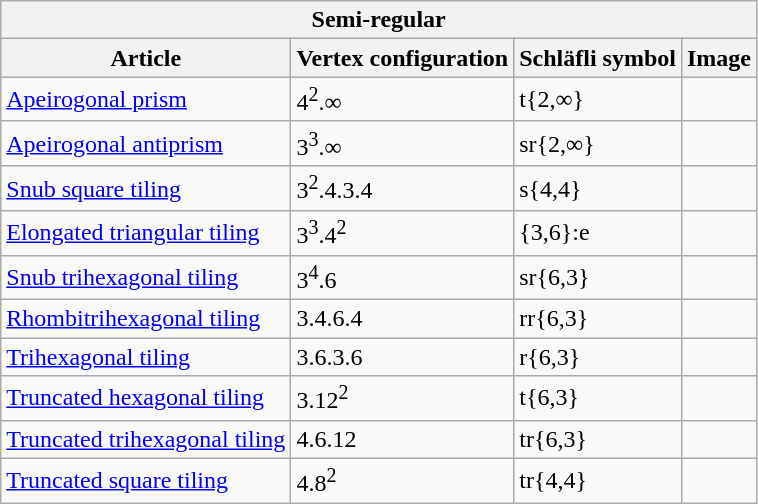<table class="wikitable sortable">
<tr>
<th colspan="4">Semi-regular</th>
</tr>
<tr>
<th>Article</th>
<th>Vertex configuration</th>
<th>Schläfli symbol</th>
<th>Image</th>
</tr>
<tr>
<td><a href='#'>Apeirogonal prism</a></td>
<td>4<sup>2</sup>.∞</td>
<td>t{2,∞}</td>
<td></td>
</tr>
<tr>
<td><a href='#'>Apeirogonal antiprism</a></td>
<td>3<sup>3</sup>.∞</td>
<td>sr{2,∞}</td>
<td></td>
</tr>
<tr>
<td><a href='#'>Snub square tiling</a></td>
<td>3<sup>2</sup>.4.3.4</td>
<td>s{4,4}</td>
<td></td>
</tr>
<tr>
<td><a href='#'>Elongated triangular tiling</a></td>
<td>3<sup>3</sup>.4<sup>2</sup></td>
<td>{3,6}:e</td>
<td></td>
</tr>
<tr>
<td><a href='#'>Snub trihexagonal tiling</a></td>
<td>3<sup>4</sup>.6</td>
<td>sr{6,3}</td>
<td></td>
</tr>
<tr>
<td><a href='#'>Rhombitrihexagonal tiling</a></td>
<td>3.4.6.4</td>
<td>rr{6,3}</td>
<td></td>
</tr>
<tr>
<td><a href='#'>Trihexagonal tiling</a></td>
<td>3.6.3.6</td>
<td>r{6,3}</td>
<td></td>
</tr>
<tr>
<td><a href='#'>Truncated hexagonal tiling</a></td>
<td>3.12<sup>2</sup></td>
<td>t{6,3}</td>
<td></td>
</tr>
<tr>
<td><a href='#'>Truncated trihexagonal tiling</a></td>
<td>4.6.12</td>
<td>tr{6,3}</td>
<td></td>
</tr>
<tr>
<td><a href='#'>Truncated square tiling</a></td>
<td>4.8<sup>2</sup></td>
<td>tr{4,4}</td>
<td></td>
</tr>
</table>
